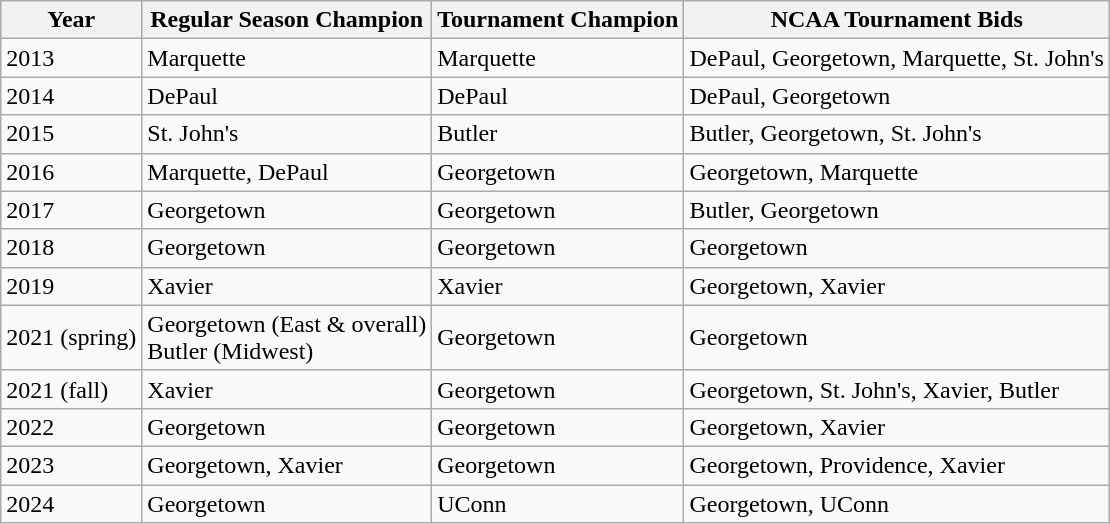<table class="wikitable">
<tr>
<th>Year</th>
<th>Regular Season Champion</th>
<th>Tournament Champion</th>
<th>NCAA Tournament Bids</th>
</tr>
<tr>
<td>2013</td>
<td>Marquette</td>
<td>Marquette</td>
<td>DePaul, Georgetown, Marquette, St. John's</td>
</tr>
<tr>
<td>2014</td>
<td>DePaul</td>
<td>DePaul</td>
<td>DePaul, Georgetown</td>
</tr>
<tr>
<td>2015</td>
<td>St. John's</td>
<td>Butler</td>
<td>Butler, Georgetown, St. John's</td>
</tr>
<tr>
<td>2016</td>
<td>Marquette, DePaul</td>
<td>Georgetown</td>
<td>Georgetown, Marquette</td>
</tr>
<tr>
<td>2017</td>
<td>Georgetown</td>
<td>Georgetown</td>
<td>Butler, Georgetown</td>
</tr>
<tr>
<td>2018</td>
<td>Georgetown</td>
<td>Georgetown</td>
<td>Georgetown</td>
</tr>
<tr>
<td>2019</td>
<td>Xavier</td>
<td>Xavier</td>
<td>Georgetown, Xavier</td>
</tr>
<tr>
<td>2021 (spring)</td>
<td>Georgetown (East & overall)<br>Butler (Midwest)</td>
<td>Georgetown</td>
<td>Georgetown</td>
</tr>
<tr>
<td>2021 (fall)</td>
<td>Xavier</td>
<td>Georgetown</td>
<td>Georgetown, St. John's, Xavier, Butler</td>
</tr>
<tr>
<td>2022</td>
<td>Georgetown</td>
<td>Georgetown</td>
<td>Georgetown, Xavier</td>
</tr>
<tr>
<td>2023</td>
<td>Georgetown, Xavier</td>
<td>Georgetown</td>
<td>Georgetown, Providence, Xavier</td>
</tr>
<tr>
<td>2024</td>
<td>Georgetown</td>
<td>UConn</td>
<td>Georgetown, UConn</td>
</tr>
</table>
